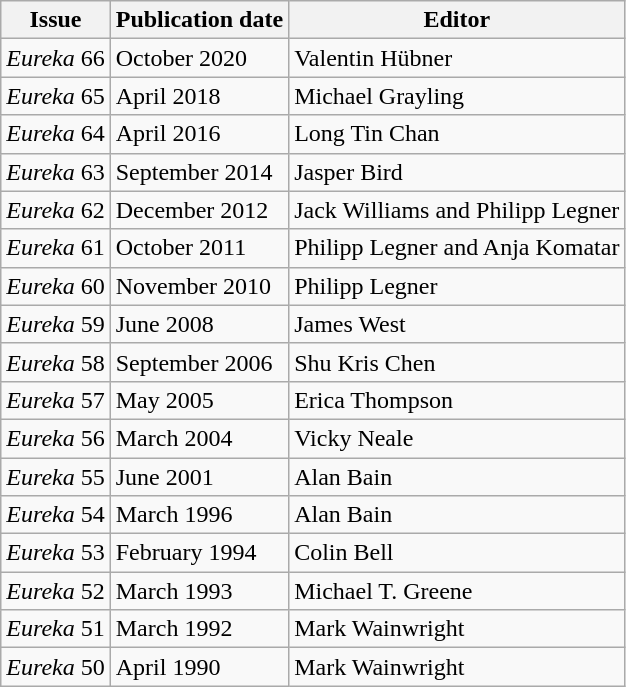<table class="wikitable">
<tr>
<th>Issue</th>
<th>Publication date</th>
<th>Editor</th>
</tr>
<tr>
<td><em>Eureka</em> 66</td>
<td>October 2020</td>
<td>Valentin Hübner</td>
</tr>
<tr>
<td><em>Eureka</em> 65</td>
<td>April 2018</td>
<td>Michael Grayling</td>
</tr>
<tr>
<td><em>Eureka</em> 64</td>
<td>April 2016</td>
<td>Long Tin Chan</td>
</tr>
<tr>
<td><em>Eureka</em> 63</td>
<td>September 2014</td>
<td>Jasper Bird</td>
</tr>
<tr>
<td><em>Eureka</em> 62</td>
<td>December 2012</td>
<td>Jack Williams and Philipp Legner</td>
</tr>
<tr>
<td><em>Eureka</em> 61</td>
<td>October 2011</td>
<td>Philipp Legner and Anja Komatar</td>
</tr>
<tr>
<td><em>Eureka</em> 60</td>
<td>November 2010</td>
<td>Philipp Legner</td>
</tr>
<tr>
<td><em>Eureka</em> 59</td>
<td>June 2008</td>
<td>James West</td>
</tr>
<tr>
<td><em>Eureka</em> 58</td>
<td>September 2006</td>
<td>Shu Kris Chen</td>
</tr>
<tr>
<td><em>Eureka</em> 57</td>
<td>May 2005</td>
<td>Erica Thompson</td>
</tr>
<tr>
<td><em>Eureka</em> 56</td>
<td>March 2004</td>
<td>Vicky Neale</td>
</tr>
<tr>
<td><em>Eureka</em> 55</td>
<td>June 2001</td>
<td>Alan Bain</td>
</tr>
<tr>
<td><em>Eureka</em> 54</td>
<td>March 1996</td>
<td>Alan Bain</td>
</tr>
<tr>
<td><em>Eureka</em> 53</td>
<td>February 1994</td>
<td>Colin Bell</td>
</tr>
<tr>
<td><em>Eureka</em> 52</td>
<td>March 1993</td>
<td>Michael T. Greene</td>
</tr>
<tr>
<td><em>Eureka</em> 51</td>
<td>March 1992</td>
<td>Mark Wainwright</td>
</tr>
<tr>
<td><em>Eureka</em> 50</td>
<td>April 1990</td>
<td>Mark Wainwright</td>
</tr>
</table>
